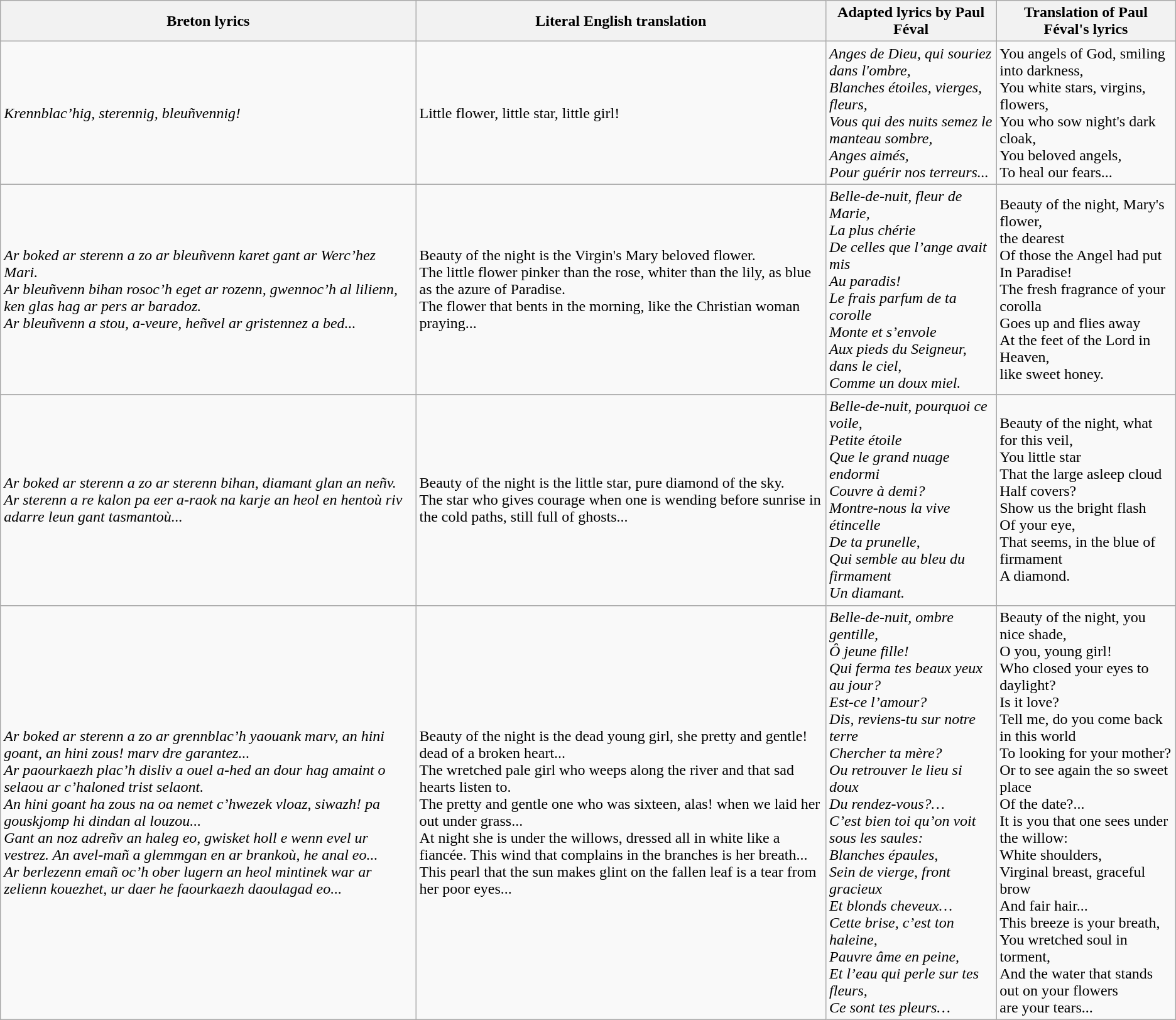<table class="wikitable">
<tr>
<th>Breton lyrics</th>
<th>Literal English translation</th>
<th>Adapted lyrics by Paul Féval</th>
<th>Translation of Paul Féval's lyrics</th>
</tr>
<tr>
<td><em>Krennblac’hig, sterennig, bleuñvennig!</em></td>
<td>Little flower, little star, little girl!</td>
<td><em>Anges de Dieu, qui souriez dans l'ombre,<br> Blanches étoiles, vierges, fleurs,<br> Vous qui des nuits semez le manteau sombre,<br> Anges aimés,<br> Pour guérir nos terreurs...</em></td>
<td>You angels of God, smiling into darkness,<br> You white stars, virgins, flowers,<br> You who sow night's dark cloak,<br> You beloved angels,<br> To heal our fears...</td>
</tr>
<tr>
<td><em>Ar boked ar sterenn a zo ar bleuñvenn karet gant ar Werc’hez Mari.<br> Ar bleuñvenn bihan rosoc’h eget ar rozenn, gwennoc’h al lilienn, ken glas hag ar pers ar baradoz.<br> Ar bleuñvenn a stou, a-veure, heñvel ar gristennez a bed...</em></td>
<td>Beauty of the night is the Virgin's Mary beloved flower.<br> The little flower pinker than the rose, whiter than the lily, as blue as the azure of Paradise.<br>The flower that bents in the morning, like the Christian woman praying...</td>
<td><em>Belle-de-nuit, fleur de Marie,<br> La plus chérie<br> De celles que l’ange avait mis<br> Au paradis!<br> Le frais parfum de ta corolle<br> Monte et s’envole<br> Aux pieds du Seigneur, dans le ciel, <br> Comme un doux miel.</em></td>
<td>Beauty of the night, Mary's flower,<br> the dearest<br> Of those the Angel had put<br> In Paradise!<br> The fresh fragrance of your corolla<br> Goes up and flies away<br> At the feet of the Lord in Heaven,<br> like sweet honey.</td>
</tr>
<tr>
<td><em>Ar boked ar sterenn a zo ar sterenn bihan, diamant glan an neñv.<br> Ar sterenn a re kalon pa eer a-raok na karje an heol en hentoù riv adarre leun gant tasmantoù...</em></td>
<td>Beauty of the night is the little star, pure diamond of the sky.<br> The star who gives courage when one is wending before sunrise in the cold paths, still full of ghosts...</td>
<td><em>Belle-de-nuit, pourquoi ce voile,<br> Petite étoile<br> Que le grand nuage endormi<br> Couvre à demi?<br> Montre-nous la vive étincelle<br> De ta prunelle, <br> Qui semble au bleu du firmament<br> Un diamant.</em></td>
<td>Beauty of the night, what for this veil,<br> You little star<br> That the large asleep cloud<br> Half covers?<br> Show us the bright flash<br> Of your eye,<br> That seems, in the blue of firmament<br> A diamond.</td>
</tr>
<tr>
<td><em>Ar boked ar sterenn a zo ar grennblac’h yaouank marv, an hini goant, an hini zous! marv dre garantez...<br> Ar paourkaezh plac’h disliv a ouel a-hed an dour hag amaint o selaou ar c’haloned trist selaont.<br> An hini goant ha zous na oa nemet c’hwezek vloaz, siwazh! pa gouskjomp hi dindan al louzou...<br> Gant an noz adreñv an haleg eo, gwisket holl e wenn evel ur vestrez. An avel-mañ a glemmgan en ar brankoù, he anal eo...<br> Ar berlezenn emañ oc’h ober lugern an heol mintinek war ar zelienn kouezhet, ur daer he faourkaezh daoulagad eo...</em></td>
<td>Beauty of the night is the dead young girl, she pretty and gentle! dead of a broken heart...<br> The wretched pale girl who weeps along the river and that sad hearts listen to.<br> The pretty and gentle one who was sixteen, alas! when we laid her out under grass...<br> At night she is under the willows, dressed all in white like a fiancée. This wind that complains in the branches is her breath...<br> This pearl that the sun makes glint on the fallen leaf is a tear from her poor eyes...</td>
<td><em>Belle-de-nuit, ombre gentille,<br> Ô jeune fille!<br> Qui ferma tes beaux yeux au jour?<br> Est-ce l’amour?<br> Dis, reviens-tu sur notre terre<br> Chercher ta mère?<br> Ou retrouver le lieu si doux<br> Du rendez-vous?…<br> C’est bien toi qu’on voit sous les saules:<br> Blanches épaules,<br> Sein de vierge, front gracieux<br> Et blonds cheveux…<br> Cette brise, c’est ton haleine,<br> Pauvre âme en peine,<br> Et l’eau qui perle sur tes fleurs,<br> Ce sont tes pleurs…</em></td>
<td>Beauty of the night, you nice shade,<br> O you, young girl!<br> Who closed your eyes to daylight?<br> Is it love?<br> Tell me, do you come back in this world<br> To looking for your mother?<br> Or to see again the so sweet place<br> Of the date?...<br> It is you that one sees under the willow:<br> White shoulders,<br> Virginal breast, graceful brow<br> And fair hair...<br> This breeze is your breath,<br> You wretched soul in torment,<br> And the water that stands out on your flowers<br> are your tears...</td>
</tr>
</table>
